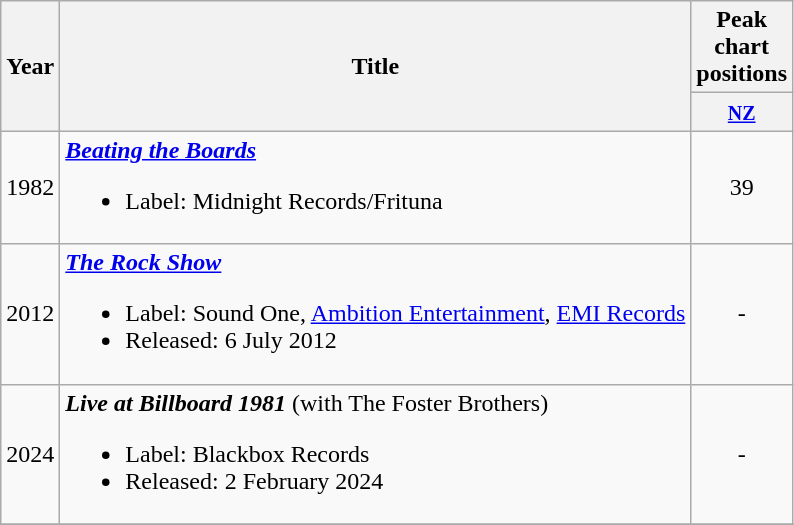<table class="wikitable">
<tr>
<th rowspan="2">Year</th>
<th rowspan="2">Title</th>
<th colspan="1">Peak chart positions</th>
</tr>
<tr>
<th width="30"><small><a href='#'>NZ</a></small></th>
</tr>
<tr>
<td>1982</td>
<td><strong><em><a href='#'>Beating the Boards</a></em></strong><br><ul><li>Label: Midnight Records/Frituna</li></ul></td>
<td align="center">39</td>
</tr>
<tr>
<td>2012</td>
<td><strong><em><a href='#'>The Rock Show</a></em></strong><br><ul><li>Label: Sound One, <a href='#'>Ambition Entertainment</a>, <a href='#'>EMI Records</a></li><li>Released: 6 July 2012</li></ul></td>
<td align="center">-</td>
</tr>
<tr>
<td>2024</td>
<td><strong><em>Live at Billboard 1981</em></strong> (with The Foster Brothers)<br><ul><li>Label: Blackbox Records</li><li>Released: 2 February 2024</li></ul></td>
<td align="center">-</td>
</tr>
<tr>
</tr>
</table>
